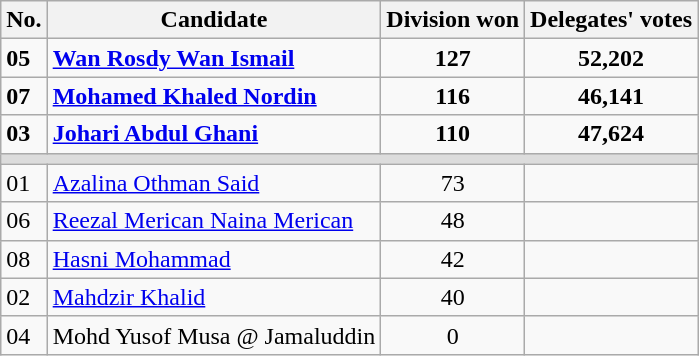<table class=wikitable>
<tr>
<th>No.</th>
<th>Candidate</th>
<th>Division won</th>
<th>Delegates' votes</th>
</tr>
<tr>
<td><strong>05</strong></td>
<td><strong><a href='#'>Wan Rosdy Wan Ismail</a></strong></td>
<td align=center><strong>127</strong></td>
<td align=center><strong>52,202</strong></td>
</tr>
<tr>
<td><strong>07</strong></td>
<td><strong><a href='#'>Mohamed Khaled Nordin</a></strong></td>
<td align=center><strong>116</strong></td>
<td align=center><strong>46,141</strong></td>
</tr>
<tr>
<td><strong>03</strong></td>
<td><strong><a href='#'>Johari Abdul Ghani</a></strong></td>
<td align=center><strong>110</strong></td>
<td align=center><strong>47,624</strong></td>
</tr>
<tr>
<td colspan=4 bgcolor=dcdcdc></td>
</tr>
<tr>
<td>01</td>
<td><a href='#'>Azalina Othman Said</a></td>
<td align=center>73</td>
<td></td>
</tr>
<tr>
<td>06</td>
<td><a href='#'>Reezal Merican Naina Merican</a></td>
<td align=center>48</td>
<td></td>
</tr>
<tr>
<td>08</td>
<td><a href='#'>Hasni Mohammad</a></td>
<td align=center>42</td>
<td></td>
</tr>
<tr>
<td>02</td>
<td><a href='#'>Mahdzir Khalid</a></td>
<td align=center>40</td>
<td></td>
</tr>
<tr>
<td>04</td>
<td>Mohd Yusof Musa @ Jamaluddin</td>
<td align=center>0</td>
<td></td>
</tr>
</table>
